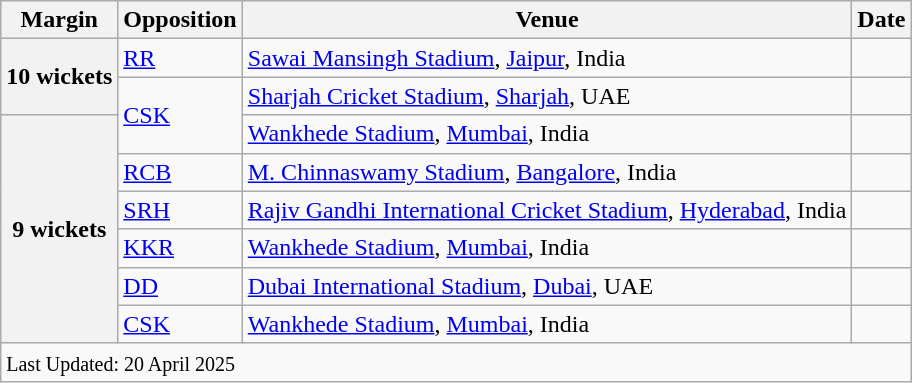<table class="wikitable">
<tr>
<th>Margin</th>
<th>Opposition</th>
<th>Venue</th>
<th>Date</th>
</tr>
<tr>
<th rowspan=2>10 wickets</th>
<td><a href='#'>RR</a></td>
<td><a href='#'>Sawai Mansingh Stadium</a>, <a href='#'>Jaipur</a>, India</td>
<td></td>
</tr>
<tr>
<td rowspan=2><a href='#'>CSK</a></td>
<td><a href='#'>Sharjah Cricket Stadium</a>, <a href='#'>Sharjah</a>, UAE</td>
<td></td>
</tr>
<tr>
<th rowspan=6>9 wickets</th>
<td><a href='#'>Wankhede Stadium</a>, <a href='#'>Mumbai</a>, India</td>
<td></td>
</tr>
<tr>
<td><a href='#'>RCB</a></td>
<td><a href='#'>M. Chinnaswamy Stadium</a>, <a href='#'>Bangalore</a>, India</td>
<td></td>
</tr>
<tr>
<td><a href='#'>SRH</a></td>
<td><a href='#'>Rajiv Gandhi International Cricket Stadium</a>, <a href='#'>Hyderabad</a>, India</td>
<td></td>
</tr>
<tr>
<td><a href='#'>KKR</a></td>
<td><a href='#'>Wankhede Stadium</a>, <a href='#'>Mumbai</a>, India</td>
<td></td>
</tr>
<tr>
<td><a href='#'>DD</a></td>
<td><a href='#'>Dubai International Stadium</a>, <a href='#'>Dubai</a>, UAE</td>
<td></td>
</tr>
<tr>
<td><a href='#'>CSK</a></td>
<td><a href='#'>Wankhede Stadium</a>, <a href='#'>Mumbai</a>, India</td>
<td></td>
</tr>
<tr class=sortbottom>
<td colspan=4><small>Last Updated: 20 April 2025</small></td>
</tr>
</table>
